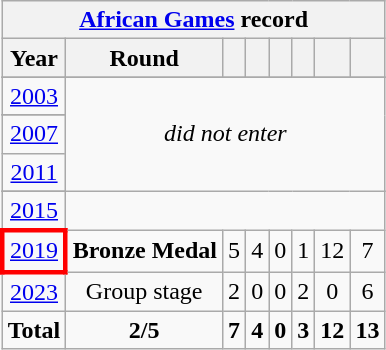<table class="wikitable" style="text-align: center;">
<tr>
<th colspan=8><a href='#'>African Games</a> record</th>
</tr>
<tr>
<th>Year</th>
<th>Round</th>
<th></th>
<th></th>
<th></th>
<th></th>
<th></th>
<th></th>
</tr>
<tr>
</tr>
<tr>
<td> <a href='#'>2003</a></td>
<td colspan=8 rowspan=4><em>did not enter</em></td>
</tr>
<tr>
</tr>
<tr>
<td> <a href='#'>2007</a></td>
</tr>
<tr>
<td> <a href='#'>2011</a></td>
</tr>
<tr>
</tr>
<tr>
<td> <a href='#'>2015</a></td>
</tr>
<tr>
<td style="border: 3px solid red"> <a href='#'>2019</a></td>
<td> <strong>Bronze Medal</strong></td>
<td>5</td>
<td>4</td>
<td>0</td>
<td>1</td>
<td>12</td>
<td>7</td>
</tr>
<tr>
<td> <a href='#'>2023</a></td>
<td>Group stage</td>
<td>2</td>
<td>0</td>
<td>0</td>
<td>2</td>
<td>0</td>
<td>6</td>
</tr>
<tr>
<td><strong>Total</strong></td>
<td><strong>2/5</strong></td>
<td><strong>7</strong></td>
<td><strong>4</strong></td>
<td><strong>0</strong></td>
<td><strong>3</strong></td>
<td><strong>12</strong></td>
<td><strong>13</strong></td>
</tr>
</table>
